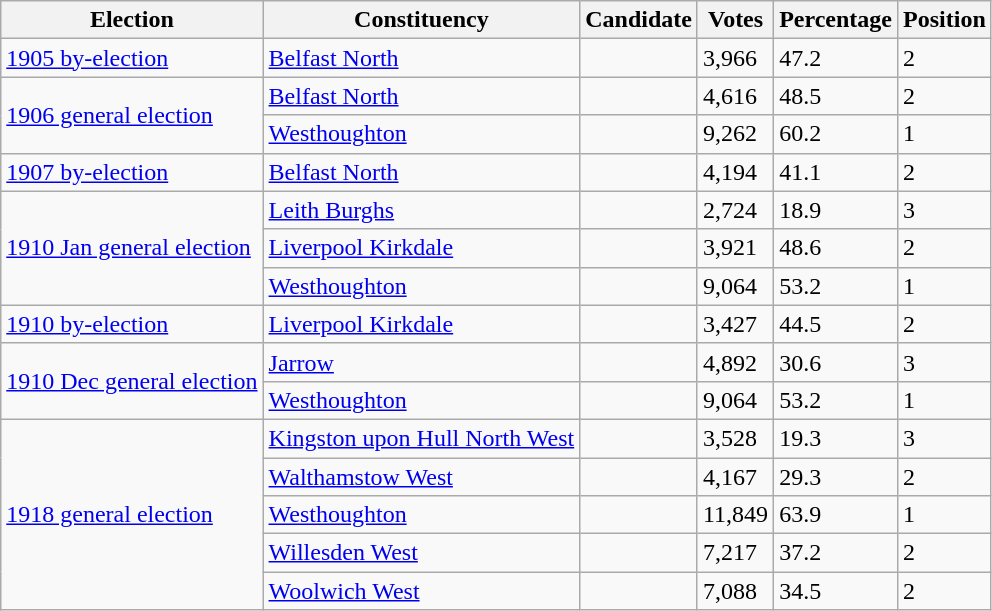<table class="wikitable sortable">
<tr>
<th>Election</th>
<th>Constituency</th>
<th>Candidate</th>
<th>Votes</th>
<th>Percentage</th>
<th>Position</th>
</tr>
<tr>
<td><a href='#'>1905 by-election</a></td>
<td><a href='#'>Belfast North</a></td>
<td></td>
<td>3,966</td>
<td>47.2</td>
<td>2</td>
</tr>
<tr>
<td rowspan=2><a href='#'>1906 general election</a></td>
<td><a href='#'>Belfast North</a></td>
<td></td>
<td>4,616</td>
<td>48.5</td>
<td>2</td>
</tr>
<tr>
<td><a href='#'>Westhoughton</a></td>
<td></td>
<td>9,262</td>
<td>60.2</td>
<td>1</td>
</tr>
<tr>
<td><a href='#'>1907 by-election</a></td>
<td><a href='#'>Belfast North</a></td>
<td></td>
<td>4,194</td>
<td>41.1</td>
<td>2</td>
</tr>
<tr>
<td rowspan=3><a href='#'>1910 Jan general election</a></td>
<td><a href='#'>Leith Burghs</a></td>
<td></td>
<td>2,724</td>
<td>18.9</td>
<td>3</td>
</tr>
<tr>
<td><a href='#'>Liverpool Kirkdale</a></td>
<td></td>
<td>3,921</td>
<td>48.6</td>
<td>2</td>
</tr>
<tr>
<td><a href='#'>Westhoughton</a></td>
<td></td>
<td>9,064</td>
<td>53.2</td>
<td>1</td>
</tr>
<tr>
<td><a href='#'>1910 by-election</a></td>
<td><a href='#'>Liverpool Kirkdale</a></td>
<td></td>
<td>3,427</td>
<td>44.5</td>
<td>2</td>
</tr>
<tr>
<td rowspan=2><a href='#'>1910 Dec general election</a></td>
<td><a href='#'>Jarrow</a></td>
<td></td>
<td>4,892</td>
<td>30.6</td>
<td>3</td>
</tr>
<tr>
<td><a href='#'>Westhoughton</a></td>
<td></td>
<td>9,064</td>
<td>53.2</td>
<td>1</td>
</tr>
<tr>
<td rowspan=5><a href='#'>1918 general election</a></td>
<td><a href='#'>Kingston upon Hull North West</a></td>
<td></td>
<td>3,528</td>
<td>19.3</td>
<td>3</td>
</tr>
<tr>
<td><a href='#'>Walthamstow West</a></td>
<td></td>
<td>4,167</td>
<td>29.3</td>
<td>2</td>
</tr>
<tr>
<td><a href='#'>Westhoughton</a></td>
<td></td>
<td>11,849</td>
<td>63.9</td>
<td>1</td>
</tr>
<tr>
<td><a href='#'>Willesden West</a></td>
<td></td>
<td>7,217</td>
<td>37.2</td>
<td>2</td>
</tr>
<tr>
<td><a href='#'>Woolwich West</a></td>
<td></td>
<td>7,088</td>
<td>34.5</td>
<td>2</td>
</tr>
</table>
